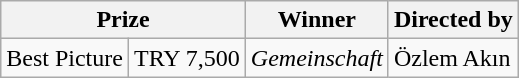<table class="wikitable">
<tr>
<th colspan=2>Prize</th>
<th>Winner</th>
<th>Directed by</th>
</tr>
<tr>
<td>Best Picture</td>
<td>TRY 7,500</td>
<td><em>Gemeinschaft</em></td>
<td>Özlem Akın</td>
</tr>
</table>
